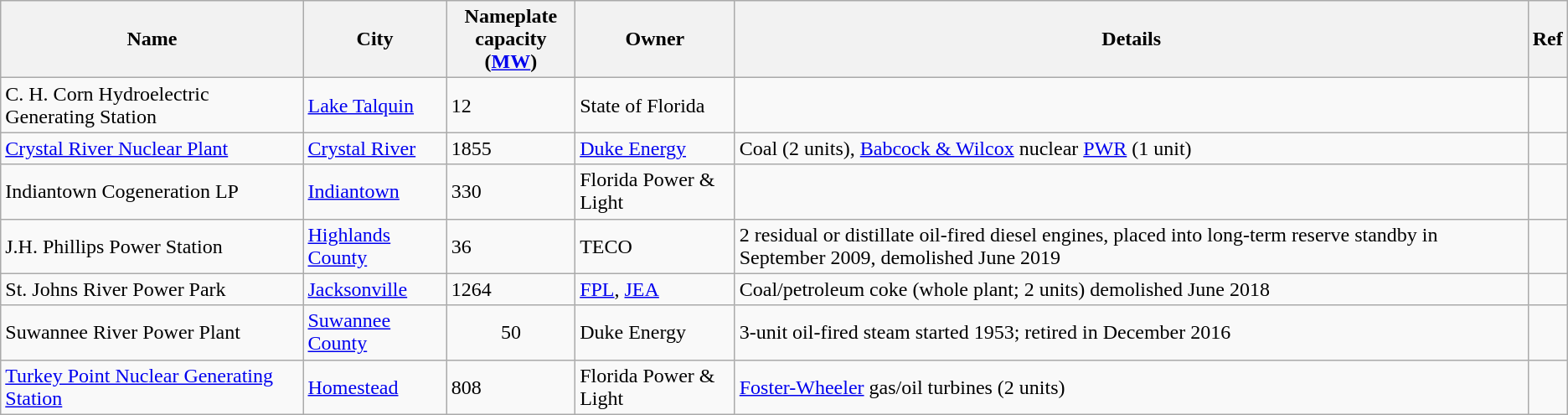<table class="wikitable sortable mw-collapsible">
<tr>
<th>Name</th>
<th>City</th>
<th>Nameplate<br>capacity
(<a href='#'>MW</a>)</th>
<th>Owner</th>
<th>Details</th>
<th>Ref</th>
</tr>
<tr>
<td>C. H. Corn Hydroelectric Generating Station</td>
<td><a href='#'>Lake Talquin</a></td>
<td>12</td>
<td>State of Florida</td>
<td></td>
<td></td>
</tr>
<tr>
<td><a href='#'>Crystal River Nuclear Plant</a></td>
<td><a href='#'>Crystal River</a></td>
<td>1855</td>
<td><a href='#'>Duke Energy</a></td>
<td>Coal (2 units), <a href='#'>Babcock & Wilcox</a> nuclear <a href='#'>PWR</a> (1 unit)</td>
<td></td>
</tr>
<tr>
<td>Indiantown Cogeneration LP</td>
<td><a href='#'>Indiantown</a></td>
<td>330</td>
<td>Florida Power & Light</td>
<td></td>
<td></td>
</tr>
<tr>
<td>J.H. Phillips Power Station</td>
<td><a href='#'>Highlands County</a></td>
<td>36</td>
<td>TECO</td>
<td>2 residual or distillate oil-fired diesel engines, placed into long-term reserve standby in September 2009, demolished June 2019</td>
<td></td>
</tr>
<tr>
<td>St. Johns River Power Park</td>
<td><a href='#'>Jacksonville</a></td>
<td>1264</td>
<td><a href='#'>FPL</a>, <a href='#'>JEA</a></td>
<td>Coal/petroleum coke (whole plant; 2 units) demolished June 2018</td>
<td></td>
</tr>
<tr>
<td>Suwannee River Power Plant</td>
<td><a href='#'>Suwannee County</a></td>
<td align=center>50</td>
<td>Duke Energy</td>
<td>3-unit oil-fired steam started 1953; retired in December 2016</td>
<td></td>
</tr>
<tr>
<td><a href='#'>Turkey Point Nuclear Generating Station</a></td>
<td><a href='#'>Homestead</a></td>
<td>808</td>
<td>Florida Power & Light</td>
<td><a href='#'>Foster-Wheeler</a> gas/oil turbines (2 units)</td>
<td></td>
</tr>
</table>
